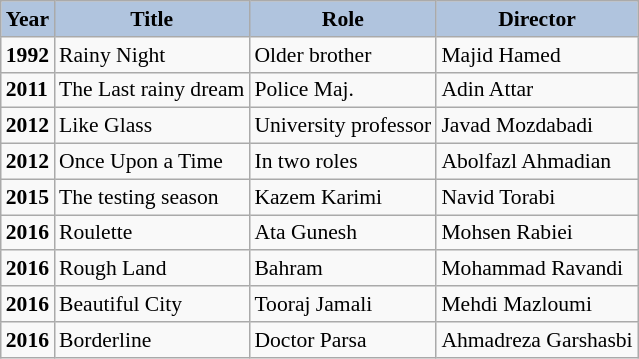<table class="wikitable" style="font-size:90%">
<tr style="text-align:center;">
<th style="background:#B0C4DE;">Year</th>
<th style="background:#B0C4DE;">Title</th>
<th style="background:#B0C4DE;">Role</th>
<th style="background:#B0C4DE;">Director</th>
</tr>
<tr>
<td><strong>1992</strong></td>
<td>Rainy Night</td>
<td>Older brother</td>
<td>Majid Hamed</td>
</tr>
<tr>
<td><strong>2011</strong></td>
<td>The Last rainy dream</td>
<td>Police Maj.</td>
<td>Adin Attar</td>
</tr>
<tr>
<td><strong>2012</strong></td>
<td>Like Glass</td>
<td>University professor</td>
<td>Javad Mozdabadi</td>
</tr>
<tr>
<td><strong>2012</strong></td>
<td>Once Upon a Time</td>
<td>In two roles</td>
<td>Abolfazl Ahmadian</td>
</tr>
<tr>
<td><strong>2015</strong></td>
<td>The testing season</td>
<td>Kazem Karimi</td>
<td>Navid Torabi</td>
</tr>
<tr>
<td><strong>2016</strong></td>
<td>Roulette</td>
<td>Ata Gunesh</td>
<td>Mohsen Rabiei</td>
</tr>
<tr>
<td><strong>2016</strong></td>
<td>Rough Land</td>
<td>Bahram</td>
<td>Mohammad Ravandi</td>
</tr>
<tr>
<td><strong>2016</strong></td>
<td>Beautiful City</td>
<td>Tooraj Jamali</td>
<td>Mehdi Mazloumi</td>
</tr>
<tr>
<td><strong>2016</strong></td>
<td>Borderline</td>
<td>Doctor Parsa</td>
<td>Ahmadreza Garshasbi</td>
</tr>
</table>
